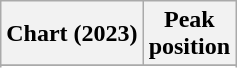<table class="wikitable sortable plainrowheaders" style="text-align:center">
<tr>
<th scope="col">Chart (2023)</th>
<th scope="col">Peak<br>position</th>
</tr>
<tr>
</tr>
<tr>
</tr>
<tr>
</tr>
</table>
